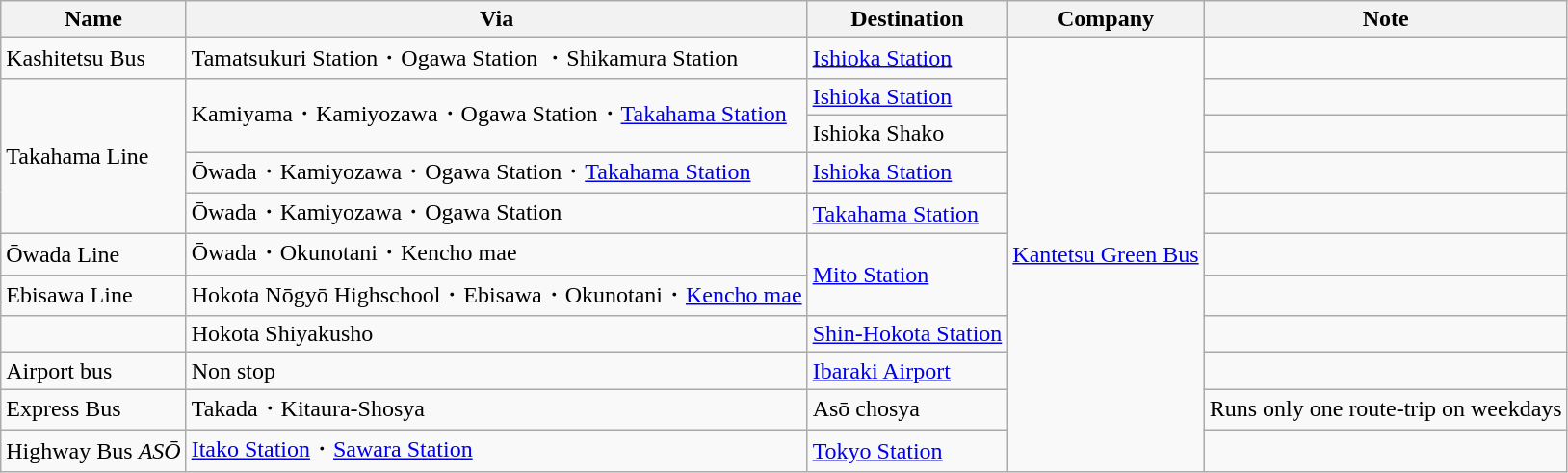<table class="wikitable">
<tr>
<th>Name</th>
<th>Via</th>
<th>Destination</th>
<th>Company</th>
<th>Note</th>
</tr>
<tr>
<td>Kashitetsu Bus</td>
<td>Tamatsukuri Station・Ogawa Station ・Shikamura Station</td>
<td><a href='#'>Ishioka Station</a></td>
<td rowspan="11"><a href='#'>Kantetsu Green Bus</a></td>
<td></td>
</tr>
<tr>
<td rowspan="4">Takahama Line</td>
<td rowspan="2">Kamiyama・Kamiyozawa・Ogawa Station・<a href='#'>Takahama Station</a></td>
<td><a href='#'>Ishioka Station</a></td>
<td></td>
</tr>
<tr>
<td>Ishioka Shako</td>
<td></td>
</tr>
<tr>
<td>Ōwada・Kamiyozawa・Ogawa Station・<a href='#'>Takahama Station</a></td>
<td><a href='#'>Ishioka Station</a></td>
<td></td>
</tr>
<tr>
<td>Ōwada・Kamiyozawa・Ogawa Station</td>
<td><a href='#'>Takahama Station</a></td>
<td></td>
</tr>
<tr>
<td>Ōwada Line</td>
<td>Ōwada・Okunotani・Kencho mae</td>
<td rowspan="2"><a href='#'>Mito Station</a></td>
<td></td>
</tr>
<tr>
<td>Ebisawa Line</td>
<td>Hokota Nōgyō Highschool・Ebisawa・Okunotani・<a href='#'>Kencho mae</a></td>
<td></td>
</tr>
<tr>
<td></td>
<td>Hokota Shiyakusho</td>
<td><a href='#'>Shin-Hokota Station</a></td>
<td></td>
</tr>
<tr>
<td>Airport bus</td>
<td>Non stop</td>
<td><a href='#'>Ibaraki Airport</a></td>
<td></td>
</tr>
<tr>
<td>Express Bus</td>
<td>Takada・Kitaura-Shosya</td>
<td>Asō chosya</td>
<td>Runs only one route-trip on weekdays</td>
</tr>
<tr>
<td>Highway Bus <em>ASŌ</em></td>
<td><a href='#'>Itako Station</a>・<a href='#'>Sawara Station</a></td>
<td><a href='#'>Tokyo Station</a></td>
<td></td>
</tr>
</table>
